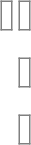<table>
<tr valign = "top">
<td><br><div><table cellpadding="3" cellspacing="0" border="1" style="background:#ffffff; font-size:69%; border:grey solid 1px; border-collapse:collapse;">
<tr>
<td colspan="2" rowspan="7"><div><br></div></td>
</tr>
</table>
</div></td>
<td><br><div><table cellpadding="3" cellspacing="0" border="1" style="background:#ffffff; font-size:69%; border:grey solid 1px; border-collapse:collapse;">
<tr>
<td colspan="5" rowspan="5"><div><br></div></td>
</tr>
</table>
</div><br><div><table cellpadding="3" cellspacing="0" border="1" style="background:#ffffff; font-size:69%; border:grey solid 1px; border-collapse:collapse;">
<tr>
<td colspan="5" rowspan="5"><div><br></div></td>
</tr>
</table>
</div><br><div><table cellpadding="3" cellspacing="0" border="1" style="background:#ffffff; font-size:69%; border:grey solid 1px; border-collapse:collapse;">
<tr>
<td colspan="5" rowspan="5"><div><br></div></td>
</tr>
</table>
</div></td>
</tr>
</table>
